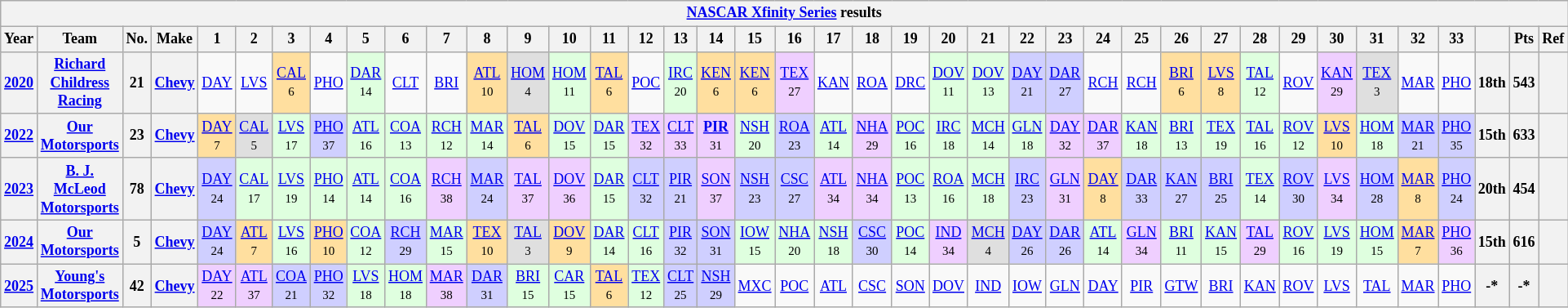<table class="wikitable" style="text-align:center; font-size:75%">
<tr>
<th colspan=42><a href='#'>NASCAR Xfinity Series</a> results</th>
</tr>
<tr>
<th>Year</th>
<th>Team</th>
<th>No.</th>
<th>Make</th>
<th>1</th>
<th>2</th>
<th>3</th>
<th>4</th>
<th>5</th>
<th>6</th>
<th>7</th>
<th>8</th>
<th>9</th>
<th>10</th>
<th>11</th>
<th>12</th>
<th>13</th>
<th>14</th>
<th>15</th>
<th>16</th>
<th>17</th>
<th>18</th>
<th>19</th>
<th>20</th>
<th>21</th>
<th>22</th>
<th>23</th>
<th>24</th>
<th>25</th>
<th>26</th>
<th>27</th>
<th>28</th>
<th>29</th>
<th>30</th>
<th>31</th>
<th>32</th>
<th>33</th>
<th></th>
<th>Pts</th>
<th>Ref</th>
</tr>
<tr>
<th><a href='#'>2020</a></th>
<th><a href='#'>Richard Childress Racing</a></th>
<th>21</th>
<th><a href='#'>Chevy</a></th>
<td><a href='#'>DAY</a></td>
<td><a href='#'>LVS</a></td>
<td style="background:#FFDF9F;"><a href='#'>CAL</a><br><small>6</small></td>
<td><a href='#'>PHO</a></td>
<td style="background:#DFFFDF;"><a href='#'>DAR</a><br><small>14</small></td>
<td><a href='#'>CLT</a></td>
<td><a href='#'>BRI</a></td>
<td style="background:#FFDF9F;"><a href='#'>ATL</a><br><small>10</small></td>
<td style="background:#DFDFDF;"><a href='#'>HOM</a><br><small>4</small></td>
<td style="background:#DFFFDF;"><a href='#'>HOM</a><br><small>11</small></td>
<td style="background:#FFDF9F;"><a href='#'>TAL</a><br><small>6</small></td>
<td><a href='#'>POC</a></td>
<td style="background:#DFFFDF;"><a href='#'>IRC</a><br><small>20</small></td>
<td style="background:#FFDF9F;"><a href='#'>KEN</a><br><small>6</small></td>
<td style="background:#FFDF9F;"><a href='#'>KEN</a><br><small>6</small></td>
<td style="background:#EFCFFF;"><a href='#'>TEX</a><br><small>27</small></td>
<td><a href='#'>KAN</a></td>
<td><a href='#'>ROA</a></td>
<td><a href='#'>DRC</a></td>
<td style="background:#DFFFDF;"><a href='#'>DOV</a><br><small>11</small></td>
<td style="background:#DFFFDF;"><a href='#'>DOV</a><br><small>13</small></td>
<td style="background:#CFCFFF;"><a href='#'>DAY</a><br><small>21</small></td>
<td style="background:#CFCFFF;"><a href='#'>DAR</a><br><small>27</small></td>
<td><a href='#'>RCH</a></td>
<td><a href='#'>RCH</a></td>
<td style="background:#FFDF9F;"><a href='#'>BRI</a><br><small>6</small></td>
<td style="background:#FFDF9F;"><a href='#'>LVS</a><br><small>8</small></td>
<td style="background:#DFFFDF;"><a href='#'>TAL</a><br><small>12</small></td>
<td><a href='#'>ROV</a></td>
<td style="background:#EFCFFF;"><a href='#'>KAN</a><br><small>29</small></td>
<td style="background:#DFDFDF;"><a href='#'>TEX</a><br><small>3</small></td>
<td><a href='#'>MAR</a></td>
<td><a href='#'>PHO</a></td>
<th>18th</th>
<th>543</th>
<th></th>
</tr>
<tr>
<th><a href='#'>2022</a></th>
<th><a href='#'>Our Motorsports</a></th>
<th>23</th>
<th><a href='#'>Chevy</a></th>
<td style="background:#FFDF9F;"><a href='#'>DAY</a><br><small>7</small></td>
<td style="background:#DFDFDF;"><a href='#'>CAL</a><br><small>5</small></td>
<td style="background:#DFFFDF;"><a href='#'>LVS</a><br><small>17</small></td>
<td style="background:#CFCFFF;"><a href='#'>PHO</a><br><small>37</small></td>
<td style="background:#DFFFDF;"><a href='#'>ATL</a><br><small>16</small></td>
<td style="background:#DFFFDF;"><a href='#'>COA</a><br><small>13</small></td>
<td style="background:#DFFFDF;"><a href='#'>RCH</a><br><small>12</small></td>
<td style="background:#DFFFDF;"><a href='#'>MAR</a><br><small>14</small></td>
<td style="background:#FFDF9F;"><a href='#'>TAL</a><br><small>6</small></td>
<td style="background:#DFFFDF;"><a href='#'>DOV</a><br><small>15</small></td>
<td style="background:#DFFFDF;"><a href='#'>DAR</a><br><small>15</small></td>
<td style="background:#EFCFFF;"><a href='#'>TEX</a><br><small>32</small></td>
<td style="background:#EFCFFF;"><a href='#'>CLT</a><br><small>33</small></td>
<td style="background:#EFCFFF;"><strong><a href='#'>PIR</a></strong><br><small>31</small></td>
<td style="background:#DFFFDF;"><a href='#'>NSH</a><br><small>20</small></td>
<td style="background:#CFCFFF;"><a href='#'>ROA</a><br><small>23</small></td>
<td style="background:#DFFFDF;"><a href='#'>ATL</a><br><small>14</small></td>
<td style="background:#EFCFFF;"><a href='#'>NHA</a><br><small>29</small></td>
<td style="background:#DFFFDF;"><a href='#'>POC</a><br><small>16</small></td>
<td style="background:#DFFFDF;"><a href='#'>IRC</a><br><small>18</small></td>
<td style="background:#DFFFDF;"><a href='#'>MCH</a><br><small>14</small></td>
<td style="background:#DFFFDF;"><a href='#'>GLN</a><br><small>18</small></td>
<td style="background:#EFCFFF;"><a href='#'>DAY</a><br><small>32</small></td>
<td style="background:#EFCFFF;"><a href='#'>DAR</a><br><small>37</small></td>
<td style="background:#DFFFDF;"><a href='#'>KAN</a><br><small>18</small></td>
<td style="background:#DFFFDF;"><a href='#'>BRI</a><br><small>13</small></td>
<td style="background:#DFFFDF;"><a href='#'>TEX</a><br><small>19</small></td>
<td style="background:#DFFFDF;"><a href='#'>TAL</a><br><small>16</small></td>
<td style="background:#DFFFDF;"><a href='#'>ROV</a><br><small>12</small></td>
<td style="background:#FFDF9F;"><a href='#'>LVS</a><br><small>10</small></td>
<td style="background:#DFFFDF;"><a href='#'>HOM</a><br><small>18</small></td>
<td style="background:#CFCFFF;"><a href='#'>MAR</a><br><small>21</small></td>
<td style="background:#CFCFFF;"><a href='#'>PHO</a><br><small>35</small></td>
<th>15th</th>
<th>633</th>
<th></th>
</tr>
<tr>
<th><a href='#'>2023</a></th>
<th><a href='#'>B. J. McLeod Motorsports</a></th>
<th>78</th>
<th><a href='#'>Chevy</a></th>
<td style="background:#CFCFFF;"><a href='#'>DAY</a><br><small>24</small></td>
<td style="background:#DFFFDF;"><a href='#'>CAL</a><br><small>17</small></td>
<td style="background:#DFFFDF;"><a href='#'>LVS</a><br><small>19</small></td>
<td style="background:#DFFFDF;"><a href='#'>PHO</a><br><small>14</small></td>
<td style="background:#DFFFDF;"><a href='#'>ATL</a><br><small>14</small></td>
<td style="background:#DFFFDF;"><a href='#'>COA</a><br><small>16</small></td>
<td style="background:#EFCFFF;"><a href='#'>RCH</a><br><small>38</small></td>
<td style="background:#CFCFFF;"><a href='#'>MAR</a><br><small>24</small></td>
<td style="background:#EFCFFF;"><a href='#'>TAL</a><br><small>37</small></td>
<td style="background:#EFCFFF;"><a href='#'>DOV</a><br><small>36</small></td>
<td style="background:#DFFFDF;"><a href='#'>DAR</a><br><small>15</small></td>
<td style="background:#CFCFFF;"><a href='#'>CLT</a><br><small>32</small></td>
<td style="background:#CFCFFF;"><a href='#'>PIR</a><br><small>21</small></td>
<td style="background:#EFCFFF;"><a href='#'>SON</a><br><small>37</small></td>
<td style="background:#CFCFFF;"><a href='#'>NSH</a><br><small>23</small></td>
<td style="background:#CFCFFF;"><a href='#'>CSC</a><br><small>27</small></td>
<td style="background:#EFCFFF;"><a href='#'>ATL</a><br><small>34</small></td>
<td style="background:#EFCFFF;"><a href='#'>NHA</a><br><small>34</small></td>
<td style="background:#DFFFDF;"><a href='#'>POC</a><br><small>13</small></td>
<td style="background:#DFFFDF;"><a href='#'>ROA</a><br><small>16</small></td>
<td style="background:#DFFFDF;"><a href='#'>MCH</a><br><small>18</small></td>
<td style="background:#CFCFFF;"><a href='#'>IRC</a><br><small>23</small></td>
<td style="background:#EFCFFF;"><a href='#'>GLN</a><br><small>31</small></td>
<td style="background:#FFDF9F;"><a href='#'>DAY</a><br><small>8</small></td>
<td style="background:#CFCFFF;"><a href='#'>DAR</a><br><small>33</small></td>
<td style="background:#CFCFFF;"><a href='#'>KAN</a><br><small>27</small></td>
<td style="background:#CFCFFF;"><a href='#'>BRI</a><br><small>25</small></td>
<td style="background:#DFFFDF;"><a href='#'>TEX</a><br><small>14</small></td>
<td style="background:#CFCFFF;"><a href='#'>ROV</a><br><small>30</small></td>
<td style="background:#EFCFFF;"><a href='#'>LVS</a><br><small>34</small></td>
<td style="background:#CFCFFF;"><a href='#'>HOM</a><br><small>28</small></td>
<td style="background:#FFDF9F;"><a href='#'>MAR</a><br><small>8</small></td>
<td style="background:#CFCFFF;"><a href='#'>PHO</a><br><small>24</small></td>
<th>20th</th>
<th>454</th>
<th></th>
</tr>
<tr>
<th><a href='#'>2024</a></th>
<th><a href='#'>Our Motorsports</a></th>
<th>5</th>
<th><a href='#'>Chevy</a></th>
<td style="background:#CFCFFF;"><a href='#'>DAY</a><br><small>24</small></td>
<td style="background:#FFDF9F;"><a href='#'>ATL</a><br><small>7</small></td>
<td style="background:#DFFFDF;"><a href='#'>LVS</a><br><small>16</small></td>
<td style="background:#FFDF9F;"><a href='#'>PHO</a><br><small>10</small></td>
<td style="background:#DFFFDF;"><a href='#'>COA</a><br><small>12</small></td>
<td style="background:#CFCFFF;"><a href='#'>RCH</a><br><small>29</small></td>
<td style="background:#DFFFDF;"><a href='#'>MAR</a><br><small>15</small></td>
<td style="background:#FFDF9F;"><a href='#'>TEX</a><br><small>10</small></td>
<td style="background:#DFDFDF;"><a href='#'>TAL</a><br><small>3</small></td>
<td style="background:#FFDF9F;"><a href='#'>DOV</a><br><small>9</small></td>
<td style="background:#DFFFDF;"><a href='#'>DAR</a><br><small>14</small></td>
<td style="background:#DFFFDF;"><a href='#'>CLT</a><br><small>16</small></td>
<td style="background:#CFCFFF;"><a href='#'>PIR</a><br><small>32</small></td>
<td style="background:#CFCFFF;"><a href='#'>SON</a><br><small>31</small></td>
<td style="background:#DFFFDF;"><a href='#'>IOW</a><br><small>15</small></td>
<td style="background:#DFFFDF;"><a href='#'>NHA</a><br><small>20</small></td>
<td style="background:#DFFFDF;"><a href='#'>NSH</a><br><small>18</small></td>
<td style="background:#CFCFFF;"><a href='#'>CSC</a><br><small>30</small></td>
<td style="background:#DFFFDF;"><a href='#'>POC</a><br><small>14</small></td>
<td style="background:#EFCFFF;"><a href='#'>IND</a><br><small>34</small></td>
<td style="background:#DFDFDF;"><a href='#'>MCH</a><br><small>4</small></td>
<td style="background:#CFCFFF;"><a href='#'>DAY</a><br><small>26</small></td>
<td style="background:#CFCFFF;"><a href='#'>DAR</a><br><small>26</small></td>
<td style="background:#DFFFDF;"><a href='#'>ATL</a><br><small>14</small></td>
<td style="background:#EFCFFF;"><a href='#'>GLN</a><br><small>34</small></td>
<td style="background:#DFFFDF;"><a href='#'>BRI</a><br><small>11</small></td>
<td style="background:#DFFFDF;"><a href='#'>KAN</a><br><small>15</small></td>
<td style="background:#EFCFFF;"><a href='#'>TAL</a><br><small>29</small></td>
<td style="background:#DFFFDF;"><a href='#'>ROV</a><br><small>16</small></td>
<td style="background:#DFFFDF;"><a href='#'>LVS</a><br><small>19</small></td>
<td style="background:#DFFFDF;"><a href='#'>HOM</a><br><small>15</small></td>
<td style="background:#FFDF9F;"><a href='#'>MAR</a><br><small>7</small></td>
<td style="background:#EFCFFF;"><a href='#'>PHO</a><br><small>36</small></td>
<th>15th</th>
<th>616</th>
<th></th>
</tr>
<tr>
<th><a href='#'>2025</a></th>
<th><a href='#'>Young's Motorsports</a></th>
<th>42</th>
<th><a href='#'>Chevy</a></th>
<td style="background:#EFCFFF;"><a href='#'>DAY</a><br><small>22</small></td>
<td style="background:#EFCFFF;"><a href='#'>ATL</a><br><small>37</small></td>
<td style="background:#CFCFFF;"><a href='#'>COA</a><br><small>21</small></td>
<td style="background:#CFCFFF;"><a href='#'>PHO</a><br><small>32</small></td>
<td style="background:#DFFFDF;"><a href='#'>LVS</a><br><small>18</small></td>
<td style="background:#DFFFDF;"><a href='#'>HOM</a><br><small>18</small></td>
<td style="background:#EFCFFF;"><a href='#'>MAR</a><br><small>38</small></td>
<td style="background:#CFCFFF;"><a href='#'>DAR</a><br><small>31</small></td>
<td style="background:#DFFFDF;"><a href='#'>BRI</a><br><small>15</small></td>
<td style="background:#DFFFDF;"><a href='#'>CAR</a><br><small>15</small></td>
<td style="background:#FFDF9F;"><a href='#'>TAL</a><br><small>6</small></td>
<td style="background:#DFFFDF;"><a href='#'>TEX</a><br><small>12</small></td>
<td style="background:#CFCFFF;"><a href='#'>CLT</a><br><small>25</small></td>
<td style="background:#CFCFFF;"><a href='#'>NSH</a><br><small>29</small></td>
<td><a href='#'>MXC</a></td>
<td><a href='#'>POC</a></td>
<td><a href='#'>ATL</a></td>
<td><a href='#'>CSC</a></td>
<td><a href='#'>SON</a></td>
<td><a href='#'>DOV</a></td>
<td><a href='#'>IND</a></td>
<td><a href='#'>IOW</a></td>
<td><a href='#'>GLN</a></td>
<td><a href='#'>DAY</a></td>
<td><a href='#'>PIR</a></td>
<td><a href='#'>GTW</a></td>
<td><a href='#'>BRI</a></td>
<td><a href='#'>KAN</a></td>
<td><a href='#'>ROV</a></td>
<td><a href='#'>LVS</a></td>
<td><a href='#'>TAL</a></td>
<td><a href='#'>MAR</a></td>
<td><a href='#'>PHO</a></td>
<th>-*</th>
<th>-*</th>
<th></th>
</tr>
</table>
